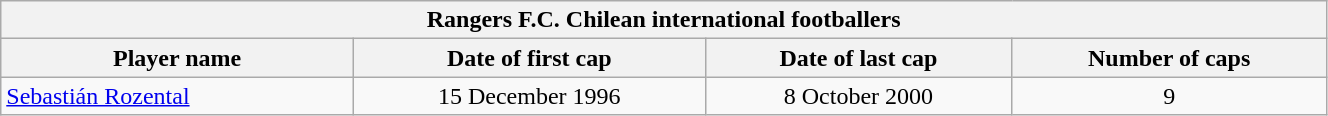<table class="wikitable plainrowheaders" style="width: 70%;">
<tr>
<th colspan=5>Rangers F.C. Chilean international footballers </th>
</tr>
<tr>
<th scope="col">Player name</th>
<th scope="col">Date of first cap</th>
<th scope="col">Date of last cap</th>
<th scope="col">Number of caps</th>
</tr>
<tr>
<td><a href='#'>Sebastián Rozental</a></td>
<td align="center">15 December 1996  </td>
<td align="center">8 October 2000</td>
<td align="center">9</td>
</tr>
</table>
